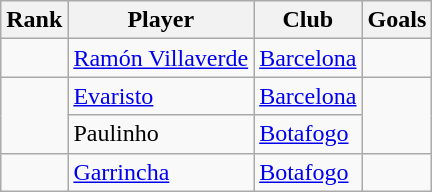<table class="wikitable sortable">
<tr>
<th>Rank</th>
<th>Player</th>
<th>Club</th>
<th>Goals</th>
</tr>
<tr>
<td></td>
<td> <a href='#'>Ramón Villaverde</a></td>
<td> <a href='#'>Barcelona</a></td>
<td></td>
</tr>
<tr>
<td rowspan=2></td>
<td> <a href='#'>Evaristo</a></td>
<td> <a href='#'>Barcelona</a></td>
<td rowspan=2></td>
</tr>
<tr>
<td> Paulinho</td>
<td> <a href='#'>Botafogo</a></td>
</tr>
<tr>
<td></td>
<td> <a href='#'>Garrincha</a></td>
<td> <a href='#'>Botafogo</a></td>
<td></td>
</tr>
</table>
